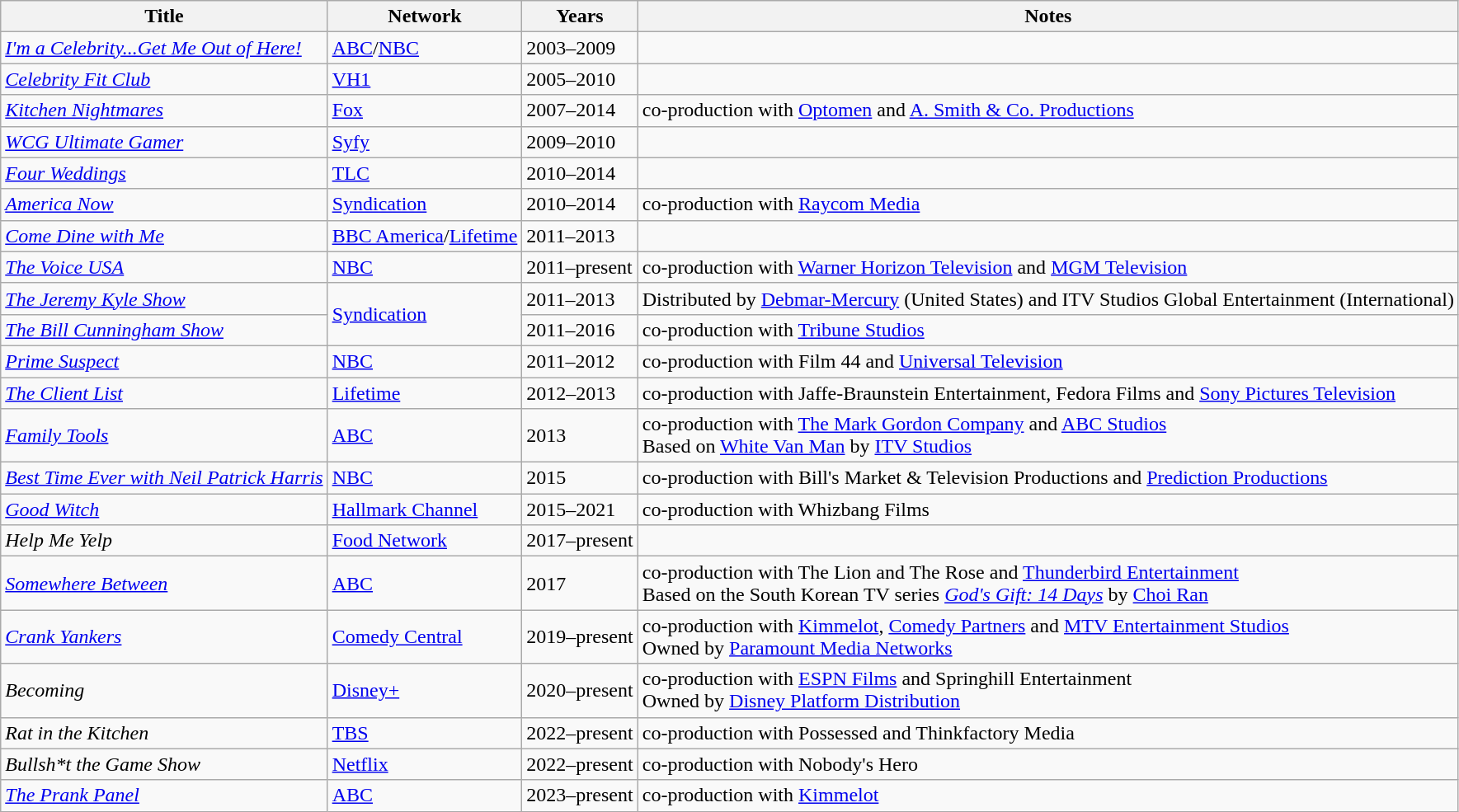<table class="wikitable sortable">
<tr>
<th>Title</th>
<th>Network</th>
<th>Years</th>
<th>Notes</th>
</tr>
<tr>
<td><em><a href='#'>I'm a Celebrity...Get Me Out of Here!</a></em></td>
<td><a href='#'>ABC</a>/<a href='#'>NBC</a></td>
<td>2003–2009</td>
<td></td>
</tr>
<tr>
<td><em><a href='#'>Celebrity Fit Club</a></em></td>
<td><a href='#'>VH1</a></td>
<td>2005–2010</td>
<td></td>
</tr>
<tr>
<td><em><a href='#'>Kitchen Nightmares</a></em></td>
<td><a href='#'>Fox</a></td>
<td>2007–2014</td>
<td>co-production with <a href='#'>Optomen</a> and <a href='#'>A. Smith & Co. Productions</a></td>
</tr>
<tr>
<td><em><a href='#'>WCG Ultimate Gamer</a></em></td>
<td><a href='#'>Syfy</a></td>
<td>2009–2010</td>
<td></td>
</tr>
<tr>
<td><em><a href='#'>Four Weddings</a></em></td>
<td><a href='#'>TLC</a></td>
<td>2010–2014</td>
<td></td>
</tr>
<tr>
<td><em><a href='#'>America Now</a></em></td>
<td><a href='#'>Syndication</a></td>
<td>2010–2014</td>
<td>co-production with <a href='#'>Raycom Media</a></td>
</tr>
<tr>
<td><em><a href='#'>Come Dine with Me</a></em></td>
<td><a href='#'>BBC America</a>/<a href='#'>Lifetime</a></td>
<td>2011–2013</td>
<td></td>
</tr>
<tr>
<td><em><a href='#'>The Voice USA</a></em></td>
<td><a href='#'>NBC</a></td>
<td>2011–present</td>
<td>co-production with <a href='#'>Warner Horizon Television</a> and <a href='#'>MGM Television</a></td>
</tr>
<tr>
<td><em><a href='#'>The Jeremy Kyle Show</a></em></td>
<td rowspan="2"><a href='#'>Syndication</a></td>
<td>2011–2013</td>
<td>Distributed by <a href='#'>Debmar-Mercury</a> (United States) and ITV Studios Global Entertainment (International)</td>
</tr>
<tr>
<td><em><a href='#'>The Bill Cunningham Show</a></em></td>
<td>2011–2016</td>
<td>co-production with <a href='#'>Tribune Studios</a></td>
</tr>
<tr>
<td><em><a href='#'>Prime Suspect</a></em></td>
<td><a href='#'>NBC</a></td>
<td>2011–2012</td>
<td>co-production with Film 44 and <a href='#'>Universal Television</a></td>
</tr>
<tr>
<td><em><a href='#'>The Client List</a></em></td>
<td><a href='#'>Lifetime</a></td>
<td>2012–2013</td>
<td>co-production with Jaffe-Braunstein Entertainment, Fedora Films and <a href='#'>Sony Pictures Television</a></td>
</tr>
<tr>
<td><em><a href='#'>Family Tools</a></em></td>
<td><a href='#'>ABC</a></td>
<td>2013</td>
<td>co-production with <a href='#'>The Mark Gordon Company</a> and <a href='#'>ABC Studios</a><br>Based on <a href='#'>White Van Man</a> by <a href='#'>ITV Studios</a></td>
</tr>
<tr>
<td><em><a href='#'>Best Time Ever with Neil Patrick Harris</a></em></td>
<td><a href='#'>NBC</a></td>
<td>2015</td>
<td>co-production with Bill's Market & Television Productions and <a href='#'>Prediction Productions</a></td>
</tr>
<tr>
<td><em><a href='#'>Good Witch</a></em></td>
<td><a href='#'>Hallmark Channel</a></td>
<td>2015–2021</td>
<td>co-production with Whizbang Films</td>
</tr>
<tr>
<td><em>Help Me Yelp</em></td>
<td><a href='#'>Food Network</a></td>
<td>2017–present</td>
<td></td>
</tr>
<tr>
<td><em><a href='#'>Somewhere Between</a></em></td>
<td><a href='#'>ABC</a></td>
<td>2017</td>
<td>co-production with The Lion and The Rose and <a href='#'>Thunderbird Entertainment</a><br>Based on the South Korean TV series <em><a href='#'>God's Gift: 14 Days</a></em> by <a href='#'>Choi Ran</a></td>
</tr>
<tr>
<td><em><a href='#'>Crank Yankers</a></em></td>
<td><a href='#'>Comedy Central</a></td>
<td>2019–present</td>
<td>co-production with <a href='#'>Kimmelot</a>, <a href='#'>Comedy Partners</a> and <a href='#'>MTV Entertainment Studios</a><br>Owned by <a href='#'>Paramount Media Networks</a></td>
</tr>
<tr>
<td><em>Becoming</em></td>
<td><a href='#'>Disney+</a></td>
<td>2020–present</td>
<td>co-production with <a href='#'>ESPN Films</a> and Springhill Entertainment<br>Owned by <a href='#'>Disney Platform Distribution</a></td>
</tr>
<tr>
<td><em>Rat in the Kitchen</em></td>
<td><a href='#'>TBS</a></td>
<td>2022–present</td>
<td>co-production with Possessed and Thinkfactory Media</td>
</tr>
<tr>
<td><em>Bullsh*t the Game Show</em></td>
<td><a href='#'>Netflix</a></td>
<td>2022–present</td>
<td>co-production with Nobody's Hero</td>
</tr>
<tr>
<td><em><a href='#'>The Prank Panel</a></em></td>
<td><a href='#'>ABC</a></td>
<td>2023–present</td>
<td>co-production with <a href='#'>Kimmelot</a></td>
</tr>
</table>
